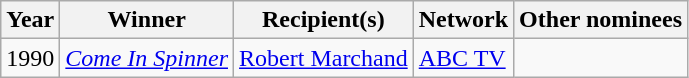<table class="wikitable">
<tr>
<th>Year</th>
<th>Winner</th>
<th>Recipient(s)</th>
<th>Network</th>
<th>Other nominees</th>
</tr>
<tr>
<td>1990</td>
<td><em><a href='#'>Come In Spinner</a></em></td>
<td><a href='#'>Robert Marchand</a></td>
<td><a href='#'>ABC TV</a></td>
<td></td>
</tr>
</table>
